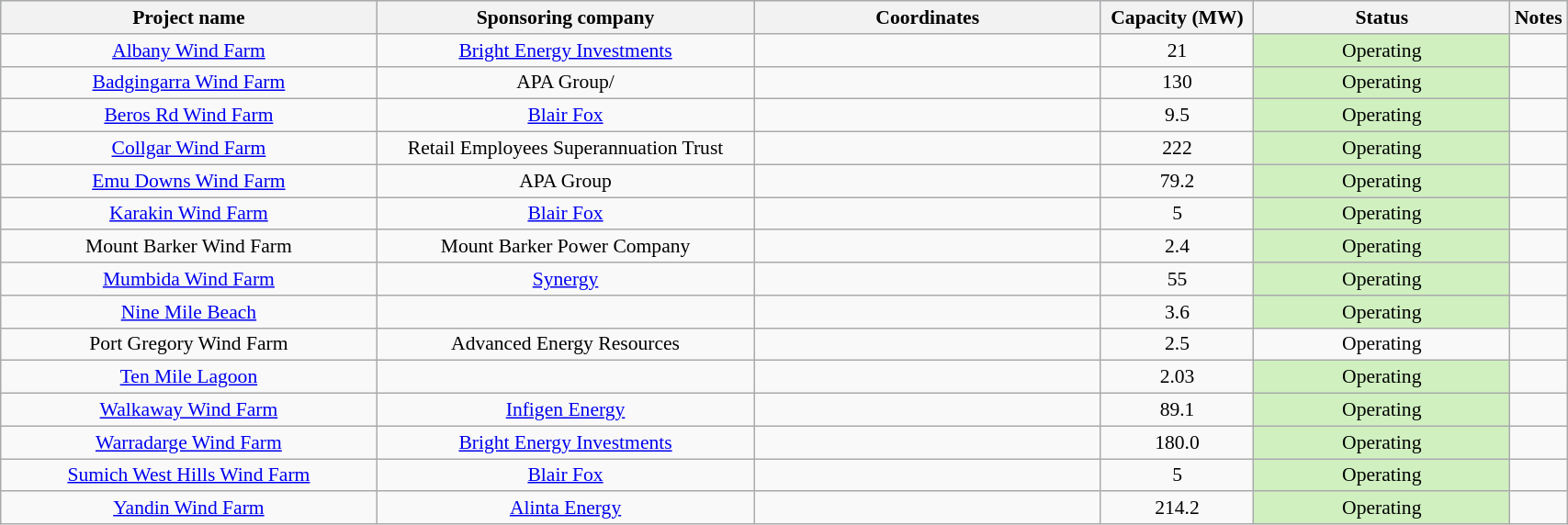<table class="wikitable sortable" style="text-align:center; font-size:90%; border-collapse:collapse;" width=90%>
<tr style="background:#C1D8FF;">
<th width=25%>Project name</th>
<th width=25%>Sponsoring company</th>
<th width=23%>Coordinates</th>
<th width=10%>Capacity (MW)</th>
<th width=17%>Status</th>
<th width=8%>Notes</th>
</tr>
<tr>
<td><a href='#'>Albany Wind Farm</a></td>
<td><a href='#'>Bright Energy Investments</a></td>
<td align=left></td>
<td>21</td>
<td style="background:#D0F0C0;">Operating</td>
<td></td>
</tr>
<tr>
<td><a href='#'>Badgingarra Wind Farm</a></td>
<td>APA Group/<a href='#'></a></td>
<td align=left></td>
<td>130</td>
<td style="background:#D0F0C0;">Operating</td>
<td></td>
</tr>
<tr>
<td><a href='#'>Beros Rd Wind Farm</a></td>
<td><a href='#'>Blair Fox</a></td>
<td align=left></td>
<td>9.5</td>
<td style="background:#D0F0C0;">Operating</td>
<td></td>
</tr>
<tr>
<td><a href='#'>Collgar Wind Farm</a></td>
<td>Retail Employees Superannuation Trust</td>
<td align=left></td>
<td>222</td>
<td style="background:#D0F0C0;">Operating</td>
<td></td>
</tr>
<tr>
<td><a href='#'>Emu Downs Wind Farm</a></td>
<td>APA Group</td>
<td align=left></td>
<td>79.2</td>
<td style="background:#D0F0C0;">Operating</td>
</tr>
<tr>
<td><a href='#'>Karakin Wind Farm</a></td>
<td><a href='#'>Blair Fox</a></td>
<td align=left></td>
<td>5</td>
<td style="background:#D0F0C0;">Operating</td>
<td></td>
</tr>
<tr>
<td>Mount Barker Wind Farm</td>
<td>Mount Barker Power Company</td>
<td align=left></td>
<td>2.4</td>
<td style="background:#D0F0C0;">Operating</td>
<td></td>
</tr>
<tr>
<td><a href='#'>Mumbida Wind Farm</a></td>
<td><a href='#'>Synergy</a></td>
<td align=left></td>
<td>55</td>
<td style="background:#D0F0C0;">Operating</td>
<td></td>
</tr>
<tr>
<td><a href='#'>Nine Mile Beach</a></td>
<td></td>
<td align=left></td>
<td>3.6</td>
<td style="background:#D0F0C0;">Operating</td>
<td></td>
</tr>
<tr>
<td>Port Gregory Wind Farm</td>
<td>Advanced Energy Resources</td>
<td></td>
<td>2.5</td>
<td>Operating</td>
<td></td>
</tr>
<tr>
<td><a href='#'>Ten Mile Lagoon</a></td>
<td></td>
<td align=left></td>
<td>2.03</td>
<td style="background:#D0F0C0;">Operating</td>
<td></td>
</tr>
<tr>
<td><a href='#'>Walkaway Wind Farm</a></td>
<td><a href='#'>Infigen Energy</a></td>
<td align=left></td>
<td>89.1</td>
<td style="background:#D0F0C0;">Operating</td>
<td></td>
</tr>
<tr>
<td><a href='#'>Warradarge Wind Farm</a></td>
<td><a href='#'>Bright Energy Investments</a></td>
<td align=left></td>
<td>180.0</td>
<td style="background:#D0F0C0;">Operating</td>
<td></td>
</tr>
<tr>
<td><a href='#'>Sumich West Hills Wind Farm</a></td>
<td><a href='#'>Blair Fox</a></td>
<td align=left></td>
<td>5</td>
<td style="background:#D0F0C0;">Operating</td>
<td></td>
</tr>
<tr>
<td><a href='#'>Yandin Wind Farm</a></td>
<td><a href='#'>Alinta Energy</a></td>
<td align=left></td>
<td>214.2</td>
<td style="background:#D0F0C0;">Operating</td>
<td></td>
</tr>
</table>
